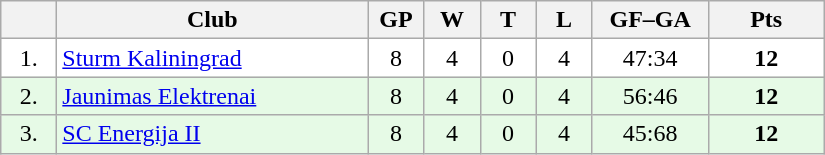<table class="wikitable">
<tr>
<th width="30"></th>
<th width="200">Club</th>
<th width="30">GP</th>
<th width="30">W</th>
<th width="30">T</th>
<th width="30">L</th>
<th width="70">GF–GA</th>
<th width="70">Pts</th>
</tr>
<tr bgcolor="#FFFFFF" align="center">
<td>1.</td>
<td align="left"><a href='#'>Sturm Kaliningrad</a></td>
<td>8</td>
<td>4</td>
<td>0</td>
<td>4</td>
<td>47:34</td>
<td><strong>12</strong></td>
</tr>
<tr bgcolor="#e6fae6" align="center">
<td>2.</td>
<td align="left"><a href='#'>Jaunimas Elektrenai</a></td>
<td>8</td>
<td>4</td>
<td>0</td>
<td>4</td>
<td>56:46</td>
<td><strong>12</strong></td>
</tr>
<tr bgcolor="#e6fae6" align="center">
<td>3.</td>
<td align="left"><a href='#'>SC Energija II</a></td>
<td>8</td>
<td>4</td>
<td>0</td>
<td>4</td>
<td>45:68</td>
<td><strong>12</strong></td>
</tr>
</table>
